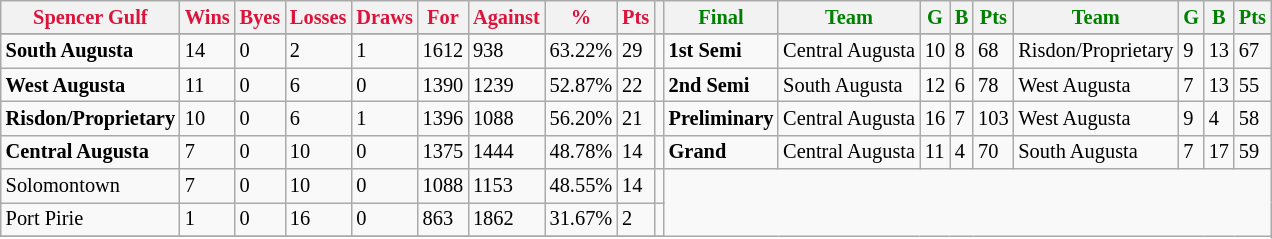<table style="font-size: 85%; text-align: left;" class="wikitable">
<tr>
<th style="color:crimson">Spencer Gulf</th>
<th style="color:crimson">Wins</th>
<th style="color:crimson">Byes</th>
<th style="color:crimson">Losses</th>
<th style="color:crimson">Draws</th>
<th style="color:crimson">For</th>
<th style="color:crimson">Against</th>
<th style="color:crimson">%</th>
<th style="color:crimson">Pts</th>
<th></th>
<th style="color:green">Final</th>
<th style="color:green">Team</th>
<th style="color:green">G</th>
<th style="color:green">B</th>
<th style="color:green">Pts</th>
<th style="color:green">Team</th>
<th style="color:green">G</th>
<th style="color:green">B</th>
<th style="color:green">Pts</th>
</tr>
<tr>
</tr>
<tr>
</tr>
<tr>
<td><strong>	South Augusta	</strong></td>
<td>14</td>
<td>0</td>
<td>2</td>
<td>1</td>
<td>1612</td>
<td>938</td>
<td>63.22%</td>
<td>29</td>
<td></td>
<td><strong>1st Semi</strong></td>
<td>Central Augusta</td>
<td>10</td>
<td>8</td>
<td>68</td>
<td>Risdon/Proprietary</td>
<td>9</td>
<td>13</td>
<td>67</td>
</tr>
<tr>
<td><strong>	West Augusta	</strong></td>
<td>11</td>
<td>0</td>
<td>6</td>
<td>0</td>
<td>1390</td>
<td>1239</td>
<td>52.87%</td>
<td>22</td>
<td></td>
<td><strong>2nd Semi</strong></td>
<td>South Augusta</td>
<td>12</td>
<td>6</td>
<td>78</td>
<td>West Augusta</td>
<td>7</td>
<td>13</td>
<td>55</td>
</tr>
<tr>
<td><strong>	Risdon/Proprietary	</strong></td>
<td>10</td>
<td>0</td>
<td>6</td>
<td>1</td>
<td>1396</td>
<td>1088</td>
<td>56.20%</td>
<td>21</td>
<td></td>
<td><strong>Preliminary</strong></td>
<td>Central Augusta</td>
<td>16</td>
<td>7</td>
<td>103</td>
<td>West Augusta</td>
<td>9</td>
<td>4</td>
<td>58</td>
</tr>
<tr>
<td><strong>	Central Augusta	</strong></td>
<td>7</td>
<td>0</td>
<td>10</td>
<td>0</td>
<td>1375</td>
<td>1444</td>
<td>48.78%</td>
<td>14</td>
<td></td>
<td><strong>Grand</strong></td>
<td>Central Augusta</td>
<td>11</td>
<td>4</td>
<td>70</td>
<td>South Augusta</td>
<td>7</td>
<td>17</td>
<td>59</td>
</tr>
<tr>
<td>Solomontown</td>
<td>7</td>
<td>0</td>
<td>10</td>
<td>0</td>
<td>1088</td>
<td>1153</td>
<td>48.55%</td>
<td>14</td>
<td></td>
</tr>
<tr>
<td>Port Pirie</td>
<td>1</td>
<td>0</td>
<td>16</td>
<td>0</td>
<td>863</td>
<td>1862</td>
<td>31.67%</td>
<td>2</td>
<td></td>
</tr>
<tr>
</tr>
</table>
